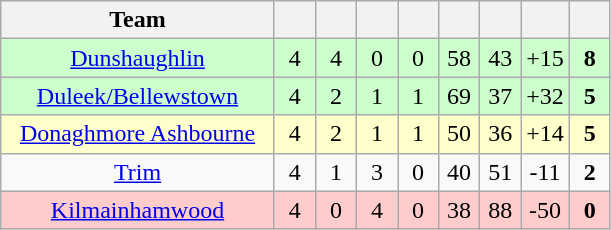<table class="wikitable" style="text-align:center">
<tr>
<th style="width:175px;">Team</th>
<th width="20"></th>
<th width="20"></th>
<th width="20"></th>
<th width="20"></th>
<th width="20"></th>
<th width="20"></th>
<th width="20"></th>
<th width="20"></th>
</tr>
<tr style="background:#cfc;">
<td><a href='#'>Dunshaughlin</a></td>
<td>4</td>
<td>4</td>
<td>0</td>
<td>0</td>
<td>58</td>
<td>43</td>
<td>+15</td>
<td><strong>8</strong></td>
</tr>
<tr style="background:#cfc;">
<td><a href='#'>Duleek/Bellewstown</a></td>
<td>4</td>
<td>2</td>
<td>1</td>
<td>1</td>
<td>69</td>
<td>37</td>
<td>+32</td>
<td><strong>5</strong></td>
</tr>
<tr style="background:#ffffcc;">
<td><a href='#'>Donaghmore Ashbourne</a></td>
<td>4</td>
<td>2</td>
<td>1</td>
<td>1</td>
<td>50</td>
<td>36</td>
<td>+14</td>
<td><strong>5</strong></td>
</tr>
<tr>
<td><a href='#'>Trim</a></td>
<td>4</td>
<td>1</td>
<td>3</td>
<td>0</td>
<td>40</td>
<td>51</td>
<td>-11</td>
<td><strong>2</strong></td>
</tr>
<tr style="background:#fcc;">
<td><a href='#'>Kilmainhamwood</a></td>
<td>4</td>
<td>0</td>
<td>4</td>
<td>0</td>
<td>38</td>
<td>88</td>
<td>-50</td>
<td><strong>0</strong></td>
</tr>
</table>
